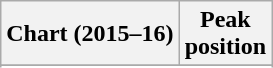<table class="wikitable sortable plainrowheaders" style="text-align:center">
<tr>
<th scope="col">Chart (2015–16)</th>
<th scope="col">Peak<br> position</th>
</tr>
<tr>
</tr>
<tr>
</tr>
<tr>
</tr>
<tr>
</tr>
<tr>
</tr>
<tr>
</tr>
<tr>
</tr>
</table>
